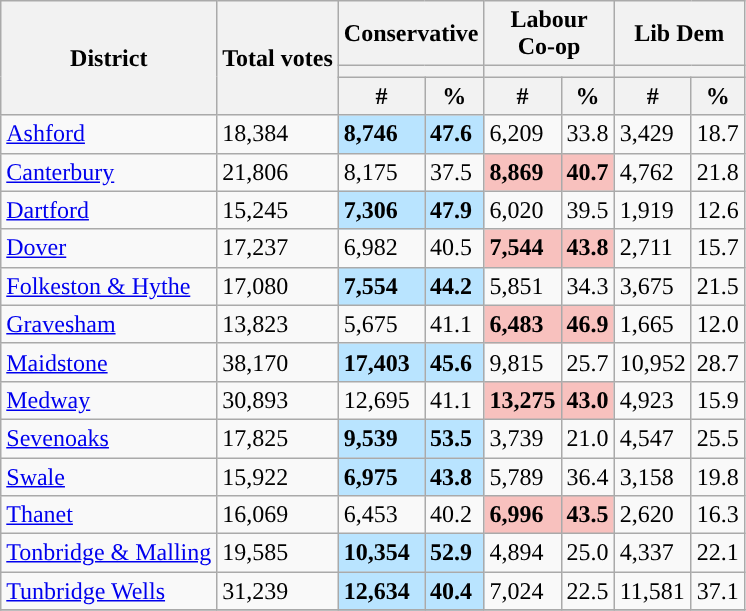<table class="wikitable sortable">
<tr>
<th rowspan=3>District</th>
<th rowspan=3>Total votes</th>
<th colspan="2">Conservative</th>
<th colspan="2">Labour<br>Co-op</th>
<th colspan="2">Lib Dem</th>
</tr>
<tr>
<th colspan="2" style="background:"></th>
<th colspan="2" style="background:"></th>
<th colspan="2" style="background:"></th>
</tr>
<tr>
<th>#</th>
<th>%</th>
<th>#</th>
<th>%</th>
<th>#</th>
<th>%</th>
</tr>
<tr>
<td><a href='#'>Ashford</a></td>
<td>18,384</td>
<td style="background:#B9E4FF;"><strong>8,746</strong></td>
<td style="background:#B9E4FF;"><strong>47.6</strong></td>
<td>6,209</td>
<td>33.8</td>
<td>3,429</td>
<td>18.7</td>
</tr>
<tr>
<td><a href='#'>Canterbury</a></td>
<td>21,806</td>
<td>8,175</td>
<td>37.5</td>
<td style="background:#F8C1BE;"><strong>8,869</strong></td>
<td style="background:#F8C1BE;"><strong>40.7</strong></td>
<td>4,762</td>
<td>21.8</td>
</tr>
<tr>
<td><a href='#'>Dartford</a></td>
<td>15,245</td>
<td style="background:#B9E4FF;"><strong>7,306</strong></td>
<td style="background:#B9E4FF;"><strong>47.9</strong></td>
<td>6,020</td>
<td>39.5</td>
<td>1,919</td>
<td>12.6</td>
</tr>
<tr>
<td><a href='#'>Dover</a></td>
<td>17,237</td>
<td>6,982</td>
<td>40.5</td>
<td style="background:#F8C1BE;"><strong>7,544</strong></td>
<td style="background:#F8C1BE;"><strong>43.8</strong></td>
<td>2,711</td>
<td>15.7</td>
</tr>
<tr>
<td><a href='#'>Folkeston & Hythe</a></td>
<td>17,080</td>
<td style="background:#B9E4FF;"><strong>7,554</strong></td>
<td style="background:#B9E4FF;"><strong>44.2</strong></td>
<td>5,851</td>
<td>34.3</td>
<td>3,675</td>
<td>21.5</td>
</tr>
<tr>
<td><a href='#'>Gravesham</a></td>
<td>13,823</td>
<td>5,675</td>
<td>41.1</td>
<td style="background:#F8C1BE;"><strong>6,483</strong></td>
<td style="background:#F8C1BE;"><strong>46.9</strong></td>
<td>1,665</td>
<td>12.0</td>
</tr>
<tr>
<td><a href='#'>Maidstone</a></td>
<td>38,170</td>
<td style="background:#B9E4FF;"><strong>17,403</strong></td>
<td style="background:#B9E4FF;"><strong>45.6</strong></td>
<td>9,815</td>
<td>25.7</td>
<td>10,952</td>
<td>28.7</td>
</tr>
<tr>
<td><a href='#'>Medway</a></td>
<td>30,893</td>
<td>12,695</td>
<td>41.1</td>
<td style="background:#F8C1BE;"><strong>13,275</strong></td>
<td style="background:#F8C1BE;"><strong>43.0</strong></td>
<td>4,923</td>
<td>15.9</td>
</tr>
<tr>
<td><a href='#'>Sevenoaks</a></td>
<td>17,825</td>
<td style="background:#B9E4FF;"><strong>9,539</strong></td>
<td style="background:#B9E4FF;"><strong>53.5</strong></td>
<td>3,739</td>
<td>21.0</td>
<td>4,547</td>
<td>25.5</td>
</tr>
<tr>
<td><a href='#'>Swale</a></td>
<td>15,922</td>
<td style="background:#B9E4FF;"><strong>6,975</strong></td>
<td style="background:#B9E4FF;"><strong>43.8</strong></td>
<td>5,789</td>
<td>36.4</td>
<td>3,158</td>
<td>19.8</td>
</tr>
<tr>
<td><a href='#'>Thanet</a></td>
<td>16,069</td>
<td>6,453</td>
<td>40.2</td>
<td style="background:#F8C1BE;"><strong>6,996</strong></td>
<td style="background:#F8C1BE;"><strong>43.5</strong></td>
<td>2,620</td>
<td>16.3</td>
</tr>
<tr>
<td><a href='#'>Tonbridge & Malling</a></td>
<td>19,585</td>
<td style="background:#B9E4FF;"><strong>10,354</strong></td>
<td style="background:#B9E4FF;"><strong>52.9</strong></td>
<td>4,894</td>
<td>25.0</td>
<td>4,337</td>
<td>22.1</td>
</tr>
<tr>
<td><a href='#'>Tunbridge Wells</a></td>
<td>31,239</td>
<td style="background:#B9E4FF;"><strong>12,634</strong></td>
<td style="background:#B9E4FF;"><strong>40.4</strong></td>
<td>7,024</td>
<td>22.5</td>
<td>11,581</td>
<td>37.1</td>
</tr>
<tr>
</tr>
</table>
